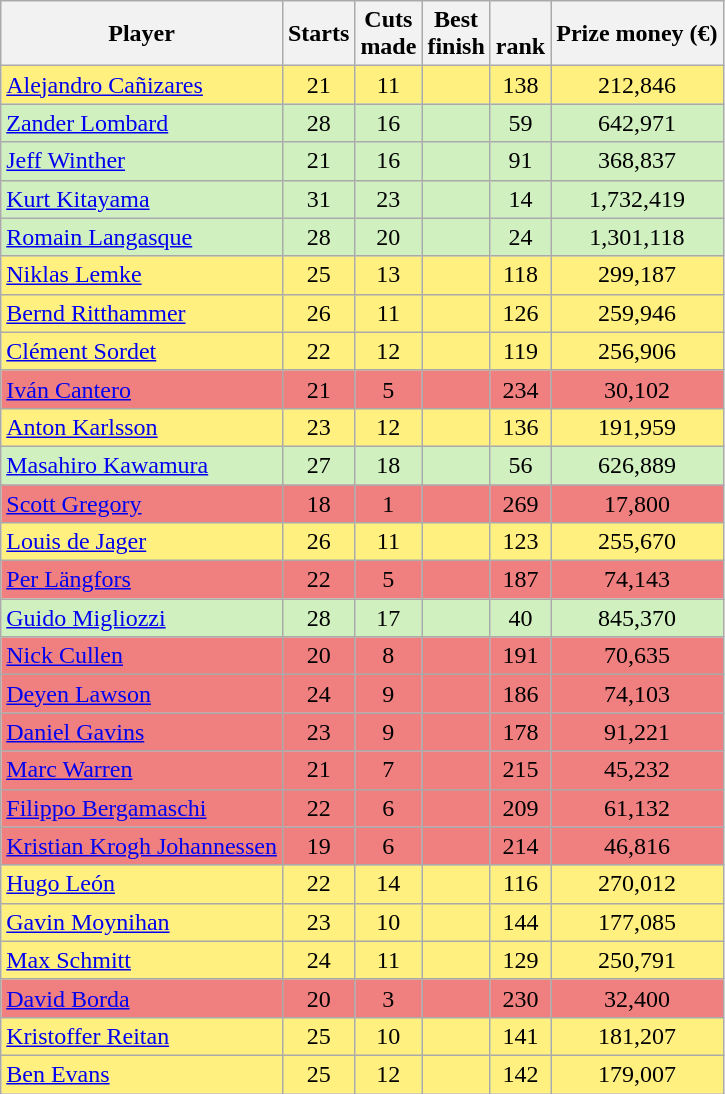<table class=" sortable wikitable" style="text-align:center">
<tr>
<th>Player</th>
<th>Starts</th>
<th>Cuts<br>made</th>
<th>Best<br>finish</th>
<th><br>rank</th>
<th>Prize money (€)</th>
</tr>
<tr style="background:#FFF080;">
<td align=left> <a href='#'>Alejandro Cañizares</a></td>
<td>21</td>
<td>11</td>
<td></td>
<td>138</td>
<td>212,846</td>
</tr>
<tr style="background:#D0F0C0;">
<td align=left> <a href='#'>Zander Lombard</a></td>
<td>28</td>
<td>16</td>
<td></td>
<td>59</td>
<td>642,971</td>
</tr>
<tr style="background:#D0F0C0;">
<td align=left> <a href='#'>Jeff Winther</a></td>
<td>21</td>
<td>16</td>
<td></td>
<td>91</td>
<td>368,837</td>
</tr>
<tr style="background:#D0F0C0;">
<td align=left> <a href='#'>Kurt Kitayama</a></td>
<td>31</td>
<td>23</td>
<td></td>
<td>14</td>
<td>1,732,419</td>
</tr>
<tr style="background:#D0F0C0;">
<td align=left> <a href='#'>Romain Langasque</a></td>
<td>28</td>
<td>20</td>
<td></td>
<td>24</td>
<td>1,301,118</td>
</tr>
<tr style="background:#FFF080;">
<td align=left> <a href='#'>Niklas Lemke</a></td>
<td>25</td>
<td>13</td>
<td></td>
<td>118</td>
<td>299,187</td>
</tr>
<tr style="background:#FFF080;">
<td align=left> <a href='#'>Bernd Ritthammer</a></td>
<td>26</td>
<td>11</td>
<td></td>
<td>126</td>
<td>259,946</td>
</tr>
<tr style="background:#FFF080;">
<td align=left> <a href='#'>Clément Sordet</a></td>
<td>22</td>
<td>12</td>
<td></td>
<td>119</td>
<td>256,906</td>
</tr>
<tr style="background:#F08080;">
<td align=left> <a href='#'>Iván Cantero</a></td>
<td>21</td>
<td>5</td>
<td></td>
<td>234</td>
<td>30,102</td>
</tr>
<tr style="background:#FFF080;">
<td align=left> <a href='#'>Anton Karlsson</a></td>
<td>23</td>
<td>12</td>
<td></td>
<td>136</td>
<td>191,959</td>
</tr>
<tr style="background:#D0F0C0;">
<td align=left> <a href='#'>Masahiro Kawamura</a></td>
<td>27</td>
<td>18</td>
<td></td>
<td>56</td>
<td>626,889</td>
</tr>
<tr style="background:#F08080;">
<td align=left> <a href='#'>Scott Gregory</a></td>
<td>18</td>
<td>1</td>
<td></td>
<td>269</td>
<td>17,800</td>
</tr>
<tr style="background:#FFF080;">
<td align=left> <a href='#'>Louis de Jager</a></td>
<td>26</td>
<td>11</td>
<td></td>
<td>123</td>
<td>255,670</td>
</tr>
<tr style="background:#F08080;">
<td align=left> <a href='#'>Per Längfors</a></td>
<td>22</td>
<td>5</td>
<td></td>
<td>187</td>
<td>74,143</td>
</tr>
<tr style="background:#D0F0C0;">
<td align=left> <a href='#'>Guido Migliozzi</a></td>
<td>28</td>
<td>17</td>
<td></td>
<td>40</td>
<td>845,370</td>
</tr>
<tr style="background:#F08080;">
<td align=left> <a href='#'>Nick Cullen</a></td>
<td>20</td>
<td>8</td>
<td></td>
<td>191</td>
<td>70,635</td>
</tr>
<tr style="background:#F08080;">
<td align=left> <a href='#'>Deyen Lawson</a></td>
<td>24</td>
<td>9</td>
<td></td>
<td>186</td>
<td>74,103</td>
</tr>
<tr style="background:#F08080;">
<td align=left> <a href='#'>Daniel Gavins</a></td>
<td>23</td>
<td>9</td>
<td></td>
<td>178</td>
<td>91,221</td>
</tr>
<tr style="background:#F08080;">
<td align=left> <a href='#'>Marc Warren</a></td>
<td>21</td>
<td>7</td>
<td></td>
<td>215</td>
<td>45,232</td>
</tr>
<tr style="background:#F08080;">
<td align=left> <a href='#'>Filippo Bergamaschi</a></td>
<td>22</td>
<td>6</td>
<td></td>
<td>209</td>
<td>61,132</td>
</tr>
<tr style="background:#F08080;">
<td align=left> <a href='#'>Kristian Krogh Johannessen</a></td>
<td>19</td>
<td>6</td>
<td></td>
<td>214</td>
<td>46,816</td>
</tr>
<tr style="background:#FFF080;">
<td align=left> <a href='#'>Hugo León</a></td>
<td>22</td>
<td>14</td>
<td></td>
<td>116</td>
<td>270,012</td>
</tr>
<tr style="background:#FFF080;">
<td align=left> <a href='#'>Gavin Moynihan</a></td>
<td>23</td>
<td>10</td>
<td></td>
<td>144</td>
<td>177,085</td>
</tr>
<tr style="background:#FFF080;">
<td align=left> <a href='#'>Max Schmitt</a></td>
<td>24</td>
<td>11</td>
<td></td>
<td>129</td>
<td>250,791</td>
</tr>
<tr style="background:#F08080;">
<td align=left> <a href='#'>David Borda</a></td>
<td>20</td>
<td>3</td>
<td></td>
<td>230</td>
<td>32,400</td>
</tr>
<tr style="background:#FFF080;">
<td align=left> <a href='#'>Kristoffer Reitan</a></td>
<td>25</td>
<td>10</td>
<td></td>
<td>141</td>
<td>181,207</td>
</tr>
<tr style="background:#FFF080;">
<td align=left> <a href='#'>Ben Evans</a></td>
<td>25</td>
<td>12</td>
<td></td>
<td>142</td>
<td>179,007</td>
</tr>
</table>
